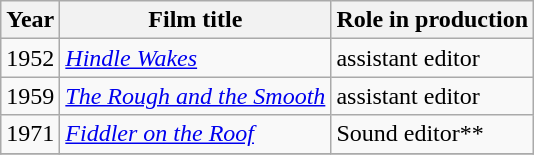<table class="wikitable">
<tr>
<th>Year</th>
<th>Film title</th>
<th>Role in production</th>
</tr>
<tr>
<td>1952</td>
<td><em><a href='#'>Hindle Wakes</a></em></td>
<td>assistant editor</td>
</tr>
<tr>
<td>1959</td>
<td><em><a href='#'>The Rough and the Smooth</a></em></td>
<td>assistant editor</td>
</tr>
<tr>
<td>1971</td>
<td><em><a href='#'>Fiddler on the Roof</a></em></td>
<td>Sound editor**</td>
</tr>
<tr>
</tr>
</table>
